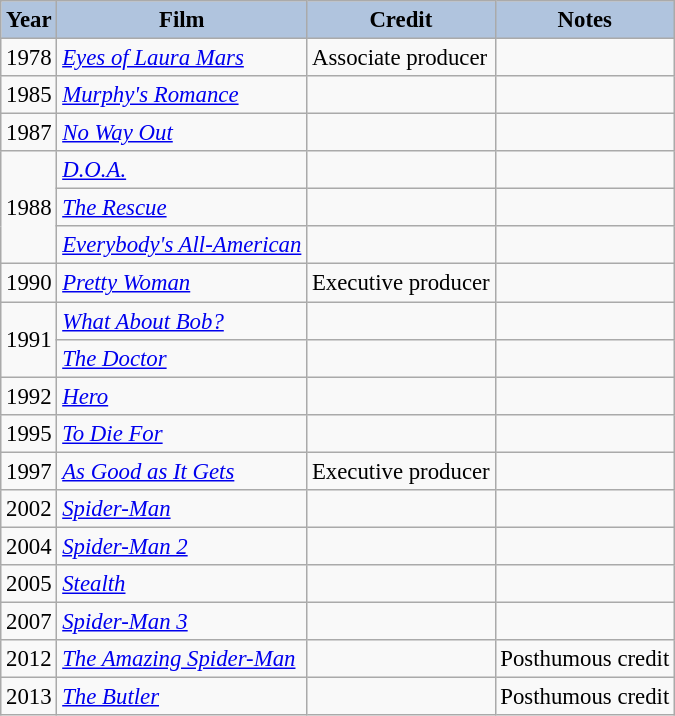<table class="wikitable" style="font-size:95%;">
<tr>
<th style="background:#B0C4DE;">Year</th>
<th style="background:#B0C4DE;">Film</th>
<th style="background:#B0C4DE;">Credit</th>
<th style="background:#B0C4DE;">Notes</th>
</tr>
<tr>
<td>1978</td>
<td><em><a href='#'>Eyes of Laura Mars</a></em></td>
<td>Associate producer</td>
<td></td>
</tr>
<tr>
<td>1985</td>
<td><em><a href='#'>Murphy's Romance</a></em></td>
<td></td>
<td></td>
</tr>
<tr>
<td>1987</td>
<td><em><a href='#'>No Way Out</a></em></td>
<td></td>
<td></td>
</tr>
<tr>
<td rowspan=3>1988</td>
<td><em><a href='#'>D.O.A.</a></em></td>
<td></td>
<td></td>
</tr>
<tr>
<td><em><a href='#'>The Rescue</a></em></td>
<td></td>
<td></td>
</tr>
<tr>
<td><em><a href='#'>Everybody's All-American</a></em></td>
<td></td>
<td></td>
</tr>
<tr>
<td>1990</td>
<td><em><a href='#'>Pretty Woman</a></em></td>
<td>Executive producer</td>
<td></td>
</tr>
<tr>
<td rowspan=2>1991</td>
<td><em><a href='#'>What About Bob?</a></em></td>
<td></td>
<td></td>
</tr>
<tr>
<td><em><a href='#'>The Doctor</a></em></td>
<td></td>
<td></td>
</tr>
<tr>
<td>1992</td>
<td><em><a href='#'>Hero</a></em></td>
<td></td>
<td></td>
</tr>
<tr>
<td>1995</td>
<td><em><a href='#'>To Die For</a></em></td>
<td></td>
<td></td>
</tr>
<tr>
<td>1997</td>
<td><em><a href='#'>As Good as It Gets</a></em></td>
<td>Executive producer</td>
<td></td>
</tr>
<tr>
<td>2002</td>
<td><em><a href='#'>Spider-Man</a></em></td>
<td></td>
<td></td>
</tr>
<tr>
<td>2004</td>
<td><em><a href='#'>Spider-Man 2</a></em></td>
<td></td>
<td></td>
</tr>
<tr>
<td>2005</td>
<td><em><a href='#'>Stealth</a></em></td>
<td></td>
<td></td>
</tr>
<tr>
<td>2007</td>
<td><em><a href='#'>Spider-Man 3</a></em></td>
<td></td>
<td></td>
</tr>
<tr>
<td>2012</td>
<td><em><a href='#'>The Amazing Spider-Man</a></em></td>
<td></td>
<td>Posthumous credit</td>
</tr>
<tr>
<td>2013</td>
<td><em><a href='#'>The Butler</a></em></td>
<td></td>
<td>Posthumous credit</td>
</tr>
</table>
